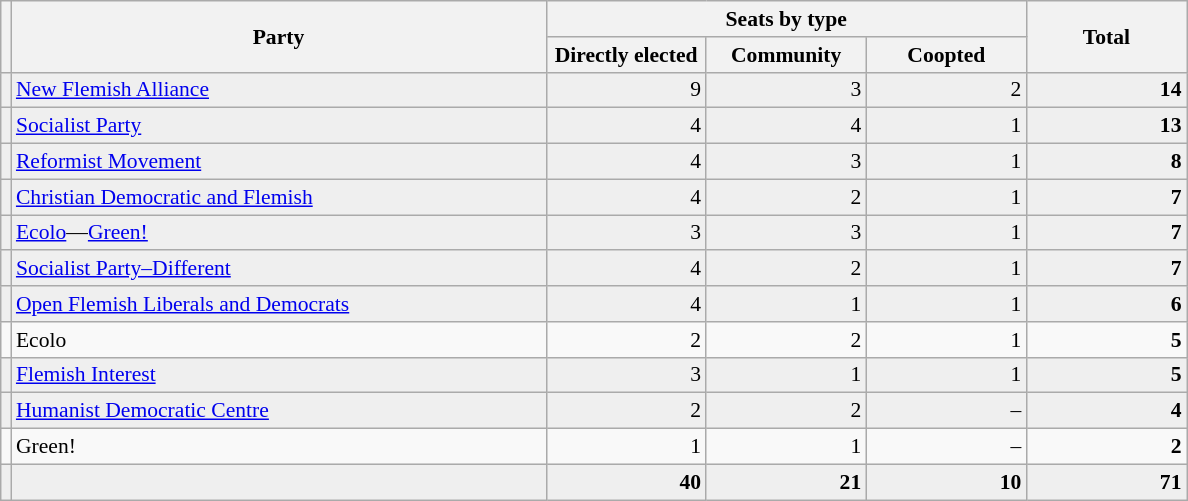<table class="sortable wikitable" style="text-align:left; font-size:90%">
<tr>
<th rowspan="2"></th>
<th width="350" rowspan="2">Party</th>
<th colspan="3">Seats by type</th>
<th rowspan="2" width="100">Total</th>
</tr>
<tr>
<th width="100">Directly elected</th>
<th width="100">Community</th>
<th width="100">Coopted</th>
</tr>
<tr align=right bgcolor=efefef>
<td></td>
<td align=left><a href='#'>New Flemish Alliance</a></td>
<td>9</td>
<td>3</td>
<td>2</td>
<td><strong>14</strong></td>
</tr>
<tr align=right bgcolor=efefef>
<td></td>
<td align=left><a href='#'>Socialist Party</a></td>
<td>4</td>
<td>4</td>
<td>1</td>
<td><strong>13</strong></td>
</tr>
<tr align=right bgcolor=efefef>
<td></td>
<td align=left><a href='#'>Reformist Movement</a></td>
<td>4</td>
<td>3</td>
<td>1</td>
<td><strong>8</strong></td>
</tr>
<tr align=right bgcolor=efefef>
<td></td>
<td align=left><a href='#'>Christian Democratic and Flemish</a></td>
<td>4</td>
<td>2</td>
<td>1</td>
<td><strong>7</strong></td>
</tr>
<tr align=right bgcolor=efefef>
<td></td>
<td align=left><a href='#'>Ecolo</a>—<a href='#'>Green!</a></td>
<td>3</td>
<td>3</td>
<td>1</td>
<td><strong>7</strong></td>
</tr>
<tr align=right bgcolor=efefef>
<td></td>
<td align=left><a href='#'>Socialist Party–Different</a></td>
<td>4</td>
<td>2</td>
<td>1</td>
<td><strong>7</strong></td>
</tr>
<tr align=right bgcolor=efefef>
<td></td>
<td align=left><a href='#'>Open Flemish Liberals and Democrats</a></td>
<td>4</td>
<td>1</td>
<td>1</td>
<td><strong>6</strong></td>
</tr>
<tr align=right>
<td></td>
<td align=left>Ecolo</td>
<td>2</td>
<td>2</td>
<td>1</td>
<td><strong>5</strong></td>
</tr>
<tr align=right bgcolor=efefef>
<td></td>
<td align=left><a href='#'>Flemish Interest</a></td>
<td>3</td>
<td>1</td>
<td>1</td>
<td><strong>5</strong></td>
</tr>
<tr align=right bgcolor=efefef>
<td></td>
<td align=left><a href='#'>Humanist Democratic Centre</a></td>
<td>2</td>
<td>2</td>
<td>–</td>
<td><strong>4</strong></td>
</tr>
<tr align=right>
<td></td>
<td align=left>Green!</td>
<td>1</td>
<td>1</td>
<td>–</td>
<td><strong>2</strong></td>
</tr>
<tr align=right bgcolor=efefef>
<td></td>
<td></td>
<td><strong>40</strong></td>
<td><strong>21</strong></td>
<td><strong>10</strong></td>
<td><strong>71</strong></td>
</tr>
</table>
